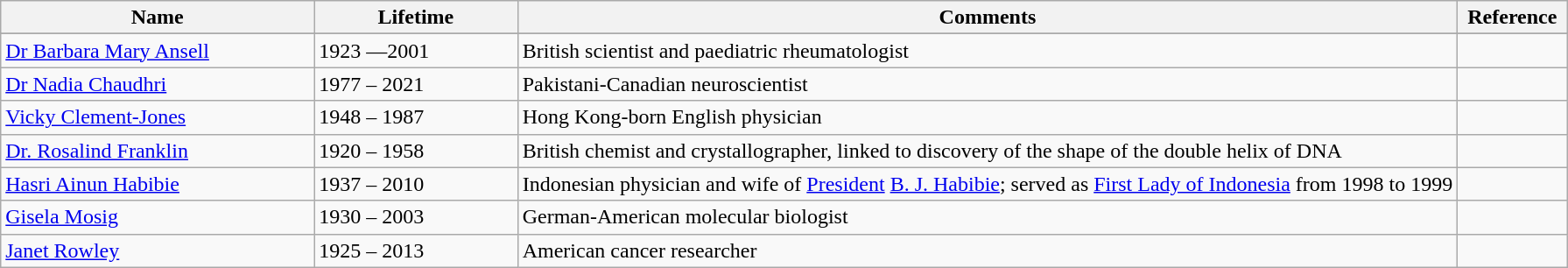<table class="sortable wikitable">
<tr>
<th width="20%" scope=col>Name</th>
<th width="13%" scope=col>Lifetime</th>
<th class="unsortable" width="60%" scope=col>Comments</th>
<th class="unsortable" width="7%" scope=col>Reference</th>
</tr>
<tr valign="top">
</tr>
<tr>
<td><a href='#'>Dr Barbara Mary Ansell</a></td>
<td>1923 —2001</td>
<td>British scientist and paediatric rheumatologist</td>
<td></td>
</tr>
<tr>
<td><a href='#'>Dr Nadia Chaudhri</a></td>
<td>1977 – 2021</td>
<td>Pakistani-Canadian neuroscientist</td>
<td></td>
</tr>
<tr>
<td><a href='#'>Vicky Clement-Jones</a></td>
<td>1948 – 1987</td>
<td>Hong Kong-born English physician</td>
<td></td>
</tr>
<tr>
<td><a href='#'>Dr. Rosalind Franklin</a></td>
<td>1920 – 1958</td>
<td>British chemist and crystallographer, linked to discovery of the shape of the double helix of DNA</td>
<td></td>
</tr>
<tr>
<td><a href='#'>Hasri Ainun Habibie</a></td>
<td>1937 – 2010</td>
<td>Indonesian physician and wife of <a href='#'>President</a> <a href='#'>B. J. Habibie</a>; served as <a href='#'>First Lady of Indonesia</a> from 1998 to 1999</td>
<td></td>
</tr>
<tr>
<td><a href='#'>Gisela Mosig</a></td>
<td>1930 – 2003</td>
<td>German-American molecular biologist</td>
<td></td>
</tr>
<tr>
<td><a href='#'>Janet Rowley</a></td>
<td>1925 – 2013</td>
<td>American cancer researcher</td>
<td></td>
</tr>
</table>
